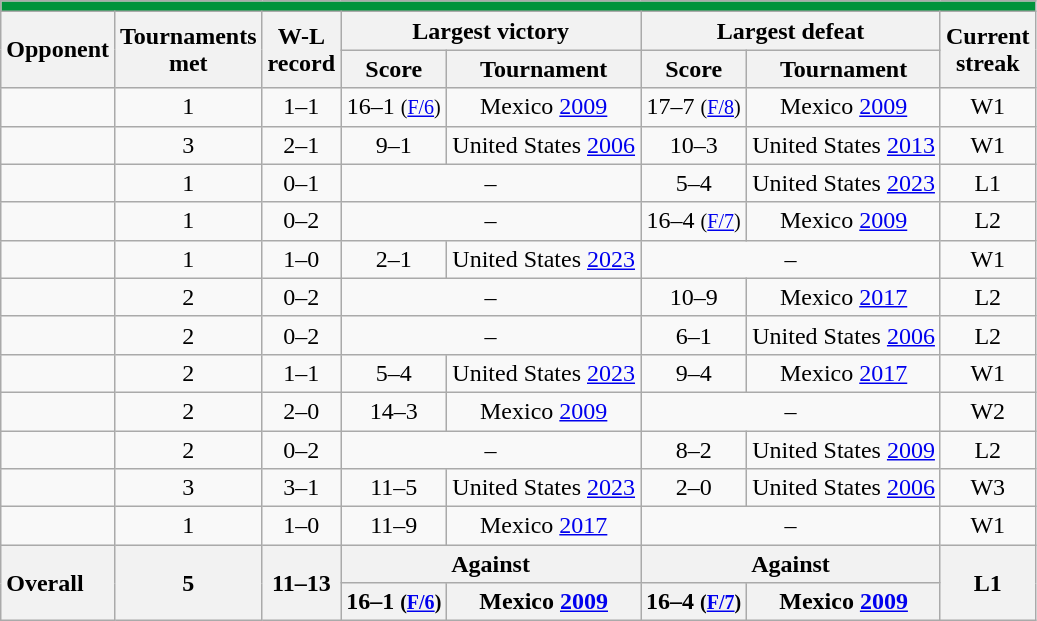<table class="wikitable" style="border-collapse:collapse; text-align:center;">
<tr>
<th colspan=8 style="background-color:#00933B"></th>
</tr>
<tr>
<th rowspan=2>Opponent</th>
<th rowspan=2>Tournaments<br>met</th>
<th rowspan=2>W-L<br>record</th>
<th colspan=2>Largest victory</th>
<th colspan=2>Largest defeat</th>
<th rowspan=2>Current<br>streak</th>
</tr>
<tr>
<th>Score</th>
<th>Tournament</th>
<th>Score</th>
<th>Tournament</th>
</tr>
<tr>
<td style="text-align:left;"></td>
<td>1</td>
<td>1–1</td>
<td>16–1 <small>(<a href='#'>F/6</a>)</small></td>
<td>Mexico <a href='#'>2009</a></td>
<td>17–7 <small>(<a href='#'>F/8</a>)</small></td>
<td>Mexico <a href='#'>2009</a></td>
<td>W1</td>
</tr>
<tr>
<td style="text-align:left;"></td>
<td>3</td>
<td>2–1</td>
<td>9–1</td>
<td>United States <a href='#'>2006</a></td>
<td>10–3</td>
<td>United States <a href='#'>2013</a></td>
<td>W1</td>
</tr>
<tr>
<td style="text-align:left;"></td>
<td>1</td>
<td>0–1</td>
<td colspan="2">–</td>
<td>5–4</td>
<td>United States <a href='#'>2023</a></td>
<td>L1</td>
</tr>
<tr>
<td style="text-align:left;"></td>
<td>1</td>
<td>0–2</td>
<td colspan="2">–</td>
<td>16–4 <small>(<a href='#'>F/7</a>)</small></td>
<td>Mexico <a href='#'>2009</a></td>
<td>L2</td>
</tr>
<tr>
<td style="text-align:left;"></td>
<td>1</td>
<td>1–0</td>
<td>2–1</td>
<td>United States <a href='#'>2023</a></td>
<td colspan="2">–</td>
<td>W1</td>
</tr>
<tr>
<td style="text-align:left;"></td>
<td>2</td>
<td>0–2</td>
<td colspan="2">–</td>
<td>10–9</td>
<td>Mexico <a href='#'>2017</a></td>
<td>L2</td>
</tr>
<tr>
<td style="text-align:left;"></td>
<td>2</td>
<td>0–2</td>
<td colspan="2">–</td>
<td>6–1</td>
<td>United States <a href='#'>2006</a></td>
<td>L2</td>
</tr>
<tr>
<td style="text-align:left;"></td>
<td>2</td>
<td>1–1</td>
<td>5–4</td>
<td>United States <a href='#'>2023</a></td>
<td>9–4</td>
<td>Mexico <a href='#'>2017</a></td>
<td>W1</td>
</tr>
<tr>
<td style="text-align:left;"></td>
<td>2</td>
<td>2–0</td>
<td>14–3</td>
<td>Mexico <a href='#'>2009</a></td>
<td colspan="2">–</td>
<td>W2</td>
</tr>
<tr>
<td style="text-align:left;"></td>
<td>2</td>
<td>0–2</td>
<td colspan="2">–</td>
<td>8–2</td>
<td>United States <a href='#'>2009</a></td>
<td>L2</td>
</tr>
<tr>
<td style="text-align:left;"></td>
<td>3</td>
<td>3–1</td>
<td>11–5</td>
<td>United States <a href='#'>2023</a></td>
<td>2–0</td>
<td>United States <a href='#'>2006</a></td>
<td>W3</td>
</tr>
<tr>
<td style="text-align:left;"></td>
<td>1</td>
<td>1–0</td>
<td>11–9</td>
<td>Mexico <a href='#'>2017</a></td>
<td colspan="2">–</td>
<td>W1</td>
</tr>
<tr>
<th rowspan="2" style="text-align:left;">Overall</th>
<th rowspan="2">5</th>
<th rowspan="2">11–13</th>
<th colspan="2">Against </th>
<th colspan="2">Against </th>
<th rowspan="2">L1</th>
</tr>
<tr>
<th>16–1 <small>(<a href='#'>F/6</a>)</small></th>
<th>Mexico <a href='#'>2009</a></th>
<th>16–4 <small>(<a href='#'>F/7</a>)</small></th>
<th>Mexico <a href='#'>2009</a></th>
</tr>
</table>
